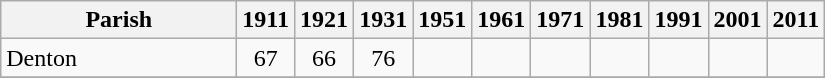<table class="wikitable" style="text-align:center">
<tr>
<th width="150">Parish<br></th>
<th width="30">1911<br></th>
<th width="30">1921<br></th>
<th width="30">1931<br></th>
<th width="30">1951<br></th>
<th width="30">1961<br></th>
<th width="30">1971<br></th>
<th width="30">1981<br></th>
<th width="30">1991<br></th>
<th width="30">2001<br></th>
<th width="30">2011 <br></th>
</tr>
<tr>
<td align=left>Denton</td>
<td align="center">67</td>
<td align="center">66</td>
<td align="center">76</td>
<td align="center"></td>
<td align="center"></td>
<td align="center"></td>
<td align="center"></td>
<td align="center"></td>
<td align="center"></td>
<td align="center"></td>
</tr>
<tr>
</tr>
</table>
